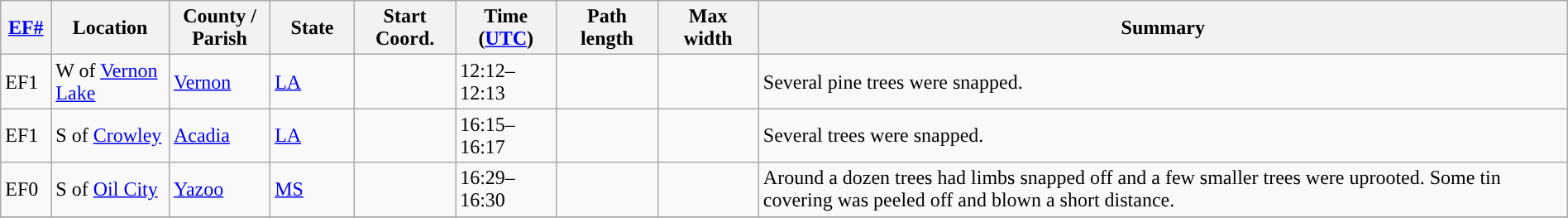<table class="wikitable sortable" style="width:100%;">
<tr>
<th scope="col"  style="width:3%; text-align:center;"><a href='#'>EF#</a></th>
<th scope="col"  style="width:7%; text-align:center;" class="unsortable">Location</th>
<th scope="col"  style="width:6%; text-align:center;" class="unsortable">County / Parish</th>
<th scope="col"  style="width:5%; text-align:center;">State</th>
<th scope="col"  style="width:6%; text-align:center;">Start Coord.</th>
<th scope="col"  style="width:6%; text-align:center;">Time (<a href='#'>UTC</a>)</th>
<th scope="col"  style="width:6%; text-align:center;">Path length</th>
<th scope="col"  style="width:6%; text-align:center;">Max width</th>
<th scope="col" class="unsortable" style="width:48%; text-align:center;">Summary</th>
</tr>
<tr>
<td>EF1</td>
<td>W of <a href='#'>Vernon Lake</a></td>
<td><a href='#'>Vernon</a></td>
<td><a href='#'>LA</a></td>
<td></td>
<td>12:12–12:13</td>
<td></td>
<td></td>
<td>Several pine trees were snapped.</td>
</tr>
<tr>
<td>EF1</td>
<td>S of <a href='#'>Crowley</a></td>
<td><a href='#'>Acadia</a></td>
<td><a href='#'>LA</a></td>
<td></td>
<td>16:15–16:17</td>
<td></td>
<td></td>
<td>Several trees were snapped.</td>
</tr>
<tr>
<td>EF0</td>
<td>S of <a href='#'>Oil City</a></td>
<td><a href='#'>Yazoo</a></td>
<td><a href='#'>MS</a></td>
<td></td>
<td>16:29–16:30</td>
<td></td>
<td></td>
<td>Around a dozen trees had limbs snapped off and a few smaller trees were uprooted. Some tin covering was peeled off and blown a short distance.</td>
</tr>
<tr>
</tr>
</table>
